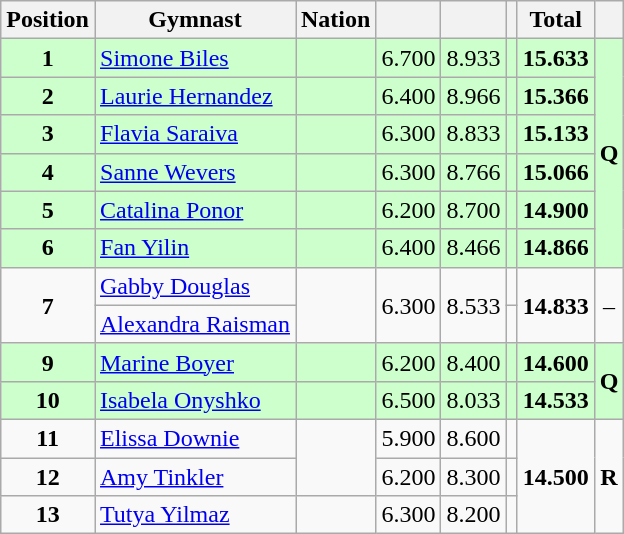<table class="wikitable sortable" style="text-align:center;">
<tr>
<th scope="col" data-sort-type=number>Position</th>
<th scope="col">Gymnast</th>
<th scope="col">Nation</th>
<th scope="col"></th>
<th scope="col"></th>
<th scope="col"></th>
<th scope="col">Total</th>
<th scope="col"></th>
</tr>
<tr bgcolor=ccffcc>
<td scope=row><strong>1</strong></td>
<td style="text-align:left;"><a href='#'>Simone Biles</a></td>
<td style="text-align:left;"></td>
<td>6.700</td>
<td>8.933</td>
<td></td>
<td><strong>15.633</strong></td>
<td rowspan="6"><strong>Q</strong></td>
</tr>
<tr bgcolor=ccffcc>
<td scope=row><strong>2</strong></td>
<td style="text-align:left;"><a href='#'>Laurie Hernandez</a></td>
<td style="text-align:left;"></td>
<td>6.400</td>
<td>8.966</td>
<td></td>
<td><strong>15.366</strong></td>
</tr>
<tr bgcolor=ccffcc>
<td scope=row><strong>3</strong></td>
<td style="text-align:left;"><a href='#'>Flavia Saraiva</a></td>
<td style="text-align:left;"></td>
<td>6.300</td>
<td>8.833</td>
<td></td>
<td><strong>15.133</strong></td>
</tr>
<tr bgcolor=ccffcc>
<td scope=row><strong>4</strong></td>
<td style="text-align:left;"><a href='#'>Sanne Wevers</a></td>
<td style="text-align:left;"></td>
<td>6.300</td>
<td>8.766</td>
<td></td>
<td><strong>15.066</strong></td>
</tr>
<tr bgcolor=ccffcc>
<td scope=row><strong>5</strong></td>
<td style="text-align:left;"><a href='#'>Catalina Ponor</a></td>
<td style="text-align:left;"></td>
<td>6.200</td>
<td>8.700</td>
<td></td>
<td><strong>14.900</strong></td>
</tr>
<tr bgcolor=ccffcc>
<td scope=row><strong>6</strong></td>
<td style="text-align:left;"><a href='#'>Fan Yilin</a></td>
<td style="text-align:left;"></td>
<td>6.400</td>
<td>8.466</td>
<td></td>
<td><strong>14.866</strong></td>
</tr>
<tr>
<td rowspan="2" scope=row><strong>7</strong></td>
<td style="text-align:left;"><a href='#'>Gabby Douglas</a></td>
<td rowspan="2" style="text-align:left;"></td>
<td rowspan="2">6.300</td>
<td rowspan="2">8.533</td>
<td></td>
<td rowspan="2"><strong>14.833</strong></td>
<td rowspan="2">–</td>
</tr>
<tr>
<td style="text-align:left;"><a href='#'>Alexandra Raisman</a></td>
<td></td>
</tr>
<tr bgcolor=ccffcc>
<td scope=row><strong>9</strong></td>
<td style="text-align:left;"><a href='#'>Marine Boyer</a></td>
<td style="text-align:left;"></td>
<td>6.200</td>
<td>8.400</td>
<td></td>
<td><strong>14.600</strong></td>
<td rowspan="2"><strong> Q</strong></td>
</tr>
<tr bgcolor=ccffcc>
<td scope=row><strong>10</strong></td>
<td style="text-align:left;"><a href='#'>Isabela Onyshko</a></td>
<td style="text-align:left;"></td>
<td>6.500</td>
<td>8.033</td>
<td></td>
<td><strong>14.533</strong></td>
</tr>
<tr>
<td scope=row><strong>11</strong></td>
<td style="text-align:left;"><a href='#'>Elissa Downie</a></td>
<td rowspan="2" style="text-align:left;"></td>
<td>5.900</td>
<td>8.600</td>
<td></td>
<td rowspan="3"><strong>14.500</strong></td>
<td rowspan="3"><strong>R</strong></td>
</tr>
<tr>
<td scope=row><strong>12</strong></td>
<td style="text-align:left;"><a href='#'>Amy Tinkler</a></td>
<td>6.200</td>
<td>8.300</td>
<td></td>
</tr>
<tr>
<td scope=row><strong>13</strong></td>
<td style="text-align:left;"><a href='#'>Tutya Yilmaz</a></td>
<td style="text-align:left;"></td>
<td>6.300</td>
<td>8.200</td>
<td></td>
</tr>
</table>
